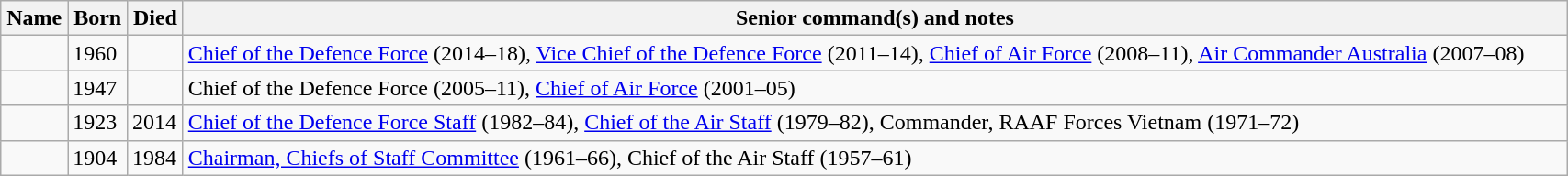<table class="wikitable plainrowheaders sortable" style="width:90%;">
<tr>
<th scope="col">Name</th>
<th scope="col">Born</th>
<th scope="col">Died</th>
<th scope="col" class="unsortable">Senior command(s) and notes</th>
</tr>
<tr>
<td></td>
<td>1960</td>
<td></td>
<td><a href='#'>Chief of the Defence Force</a> (2014–18), <a href='#'>Vice Chief of the Defence Force</a> (2011–14), <a href='#'>Chief of Air Force</a> (2008–11), <a href='#'>Air Commander Australia</a> (2007–08)</td>
</tr>
<tr>
<td></td>
<td>1947</td>
<td></td>
<td>Chief of the Defence Force (2005–11), <a href='#'>Chief of Air Force</a> (2001–05)</td>
</tr>
<tr>
<td></td>
<td>1923</td>
<td>2014</td>
<td><a href='#'>Chief of the Defence Force Staff</a> (1982–84), <a href='#'>Chief of the Air Staff</a> (1979–82), Commander, RAAF Forces Vietnam (1971–72)</td>
</tr>
<tr>
<td></td>
<td>1904</td>
<td>1984</td>
<td><a href='#'>Chairman, Chiefs of Staff Committee</a> (1961–66), Chief of the Air Staff (1957–61)</td>
</tr>
</table>
